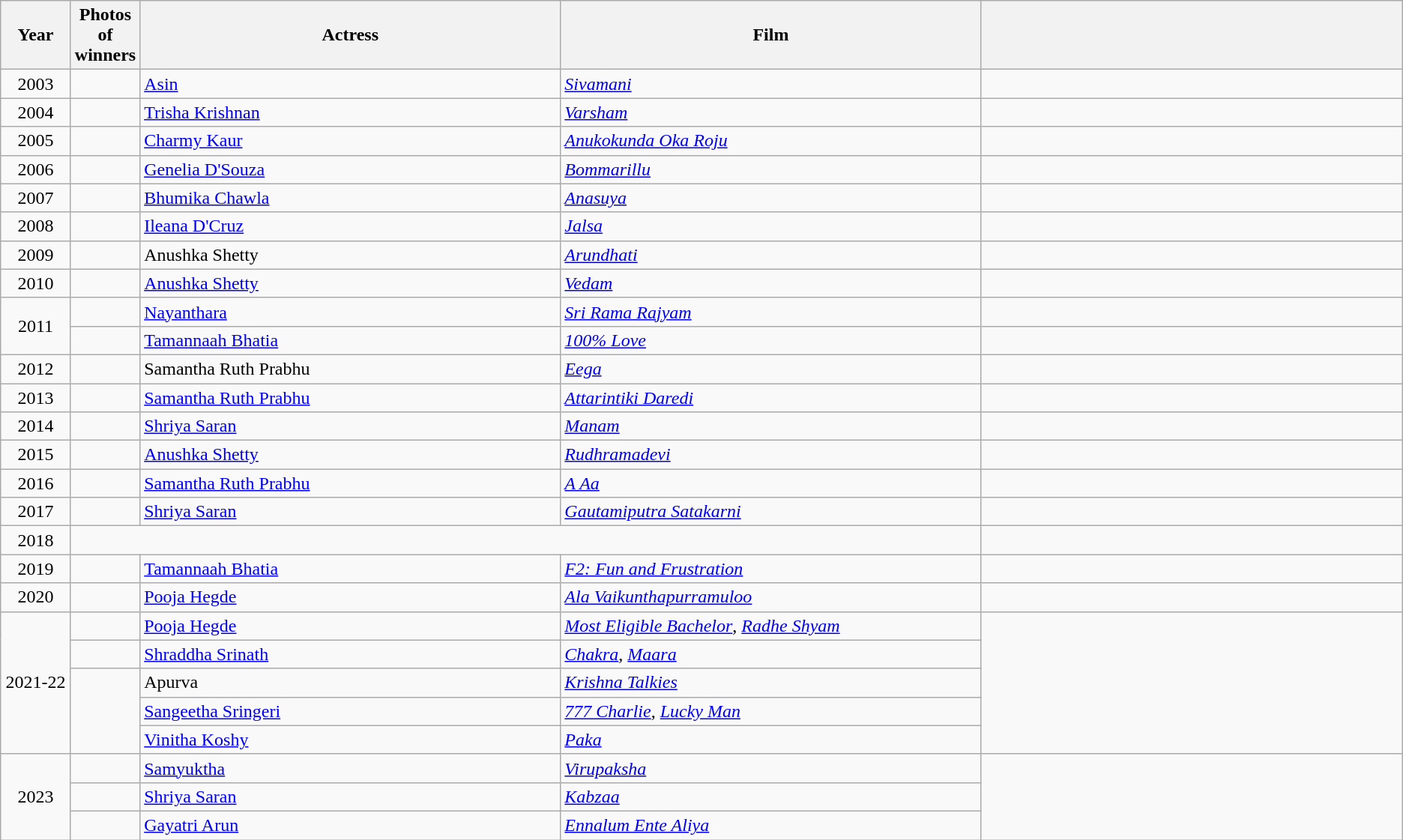<table class="wikitable sortable">
<tr>
<th style="width:5%;">Year</th>
<th style="width:3%;">Photos of winners</th>
<th style="width:30%;">Actress</th>
<th style="width:30%;">Film</th>
<th class="unsortable"></th>
</tr>
<tr>
<td style="text-align:center;">2003 </td>
<td></td>
<td><a href='#'>Asin</a></td>
<td><em><a href='#'>Sivamani</a></em></td>
<td style="text-align:center;"></td>
</tr>
<tr>
<td style="text-align:center;">2004 </td>
<td></td>
<td><a href='#'>Trisha Krishnan</a></td>
<td><em><a href='#'>Varsham</a></em></td>
<td style="text-align:center;"></td>
</tr>
<tr>
<td style="text-align:center;">2005 </td>
<td></td>
<td><a href='#'>Charmy Kaur</a></td>
<td><em><a href='#'>Anukokunda Oka Roju</a></em></td>
<td style="text-align:center;"></td>
</tr>
<tr>
<td style="text-align:center;">2006 </td>
<td></td>
<td><a href='#'>Genelia D'Souza</a></td>
<td><em><a href='#'>Bommarillu</a></em></td>
<td style="text-align:center;"></td>
</tr>
<tr>
<td style="text-align:center;">2007 </td>
<td></td>
<td><a href='#'>Bhumika Chawla</a></td>
<td><em><a href='#'>Anasuya</a></em></td>
<td style="text-align:center;"></td>
</tr>
<tr>
<td style="text-align:center;">2008 </td>
<td></td>
<td><a href='#'>Ileana D'Cruz</a></td>
<td><em><a href='#'>Jalsa</a></em></td>
<td style="text-align:center;"></td>
</tr>
<tr>
<td style="text-align:center;">2009 </td>
<td></td>
<td>Anushka Shetty</td>
<td><em><a href='#'>Arundhati</a></em></td>
<td style="text-align:center;"></td>
</tr>
<tr>
<td style="text-align:center;">2010 </td>
<td></td>
<td><a href='#'>Anushka Shetty</a></td>
<td><em><a href='#'>Vedam</a></em></td>
<td></td>
</tr>
<tr>
<td rowspan=2 style="text-align:center;">2011 </td>
<td></td>
<td><a href='#'>Nayanthara</a></td>
<td><em><a href='#'>Sri Rama Rajyam</a></em></td>
<td style="text-align:center;"></td>
</tr>
<tr>
<td></td>
<td><a href='#'>Tamannaah Bhatia</a></td>
<td><a href='#'><em>100% Love</em></a></td>
<td style="text-align:center;"></td>
</tr>
<tr>
<td style="text-align:center;">2012 </td>
<td></td>
<td>Samantha Ruth Prabhu</td>
<td><em><a href='#'>Eega</a></em></td>
<td style="text-align:center;"></td>
</tr>
<tr>
<td style="text-align:center;">2013 </td>
<td></td>
<td><a href='#'>Samantha Ruth Prabhu</a></td>
<td><em><a href='#'>Attarintiki Daredi</a></em></td>
<td style="text-align:center;"></td>
</tr>
<tr>
<td style="text-align:center;">2014 </td>
<td></td>
<td><a href='#'>Shriya Saran</a></td>
<td><em><a href='#'>Manam</a></em></td>
<td style="text-align:center;"></td>
</tr>
<tr>
<td style="text-align:center;">2015 </td>
<td></td>
<td><a href='#'>Anushka Shetty</a></td>
<td><em><a href='#'>Rudhramadevi</a></em></td>
<td style="text-align:center;"></td>
</tr>
<tr>
<td style="text-align:center;">2016 </td>
<td></td>
<td><a href='#'>Samantha Ruth Prabhu</a></td>
<td><em><a href='#'>A Aa</a></em></td>
<td style="text-align:center;"></td>
</tr>
<tr>
<td style="text-align:center;">2017 </td>
<td></td>
<td><a href='#'>Shriya Saran</a></td>
<td><em><a href='#'>Gautamiputra Satakarni</a></em></td>
<td style="text-align:center;"></td>
</tr>
<tr>
<td style="text-align:center;">2018 </td>
<td colspan=3></td>
<td style="text-align:center;"></td>
</tr>
<tr>
<td style="text-align:center;">2019 </td>
<td></td>
<td><a href='#'>Tamannaah Bhatia</a></td>
<td><em><a href='#'>F2: Fun and Frustration</a></em></td>
<td style="text-align:center;"></td>
</tr>
<tr>
<td style="text-align:center;">2020 </td>
<td></td>
<td><a href='#'>Pooja Hegde</a></td>
<td><em><a href='#'>Ala Vaikunthapurramuloo</a></em></td>
<td style="text-align:center;"></td>
</tr>
<tr>
<td rowspan=5 style="text-align:center;">2021-22 </td>
<td></td>
<td><a href='#'>Pooja Hegde</a></td>
<td><em><a href='#'>Most Eligible Bachelor</a></em>, <em><a href='#'>Radhe Shyam</a></em></td>
<td rowspan=5 style="text-align:center;"></td>
</tr>
<tr>
<td></td>
<td><a href='#'>Shraddha Srinath</a> </td>
<td><em><a href='#'>Chakra</a></em>, <em><a href='#'>Maara</a></em></td>
</tr>
<tr>
<td rowspan=3></td>
<td>Apurva </td>
<td><em><a href='#'>Krishna Talkies</a></em></td>
</tr>
<tr>
<td><a href='#'>Sangeetha Sringeri</a> </td>
<td><em><a href='#'>777 Charlie</a></em>, <em><a href='#'>Lucky Man</a></em></td>
</tr>
<tr>
<td><a href='#'>Vinitha Koshy</a> </td>
<td><a href='#'><em>Paka</em></a></td>
</tr>
<tr>
<td rowspan=3 style="text-align:center;">2023 </td>
<td></td>
<td><a href='#'>Samyuktha</a></td>
<td><em><a href='#'>Virupaksha</a></em></td>
<td rowspan=4 style="text-align:center;"></td>
</tr>
<tr>
<td></td>
<td><a href='#'>Shriya Saran</a> </td>
<td><em><a href='#'>Kabzaa</a></em></td>
</tr>
<tr>
<td></td>
<td><a href='#'>Gayatri Arun</a> </td>
<td><em><a href='#'>Ennalum Ente Aliya</a></em></td>
</tr>
</table>
